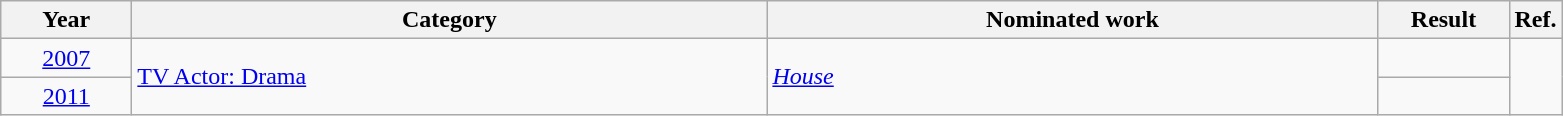<table class=wikitable>
<tr>
<th scope="col" style="width:5em;">Year</th>
<th scope="col" style="width:26em;">Category</th>
<th scope="col" style="width:25em;">Nominated work</th>
<th scope="col" style="width:5em;">Result</th>
<th>Ref.</th>
</tr>
<tr>
<td style="text-align:center;"><a href='#'>2007</a></td>
<td rowspan="2"><a href='#'>TV Actor: Drama</a></td>
<td rowspan="2"><em><a href='#'>House</a></em></td>
<td></td>
<td rowspan="2"></td>
</tr>
<tr>
<td style="text-align:center;"><a href='#'>2011</a></td>
<td></td>
</tr>
</table>
